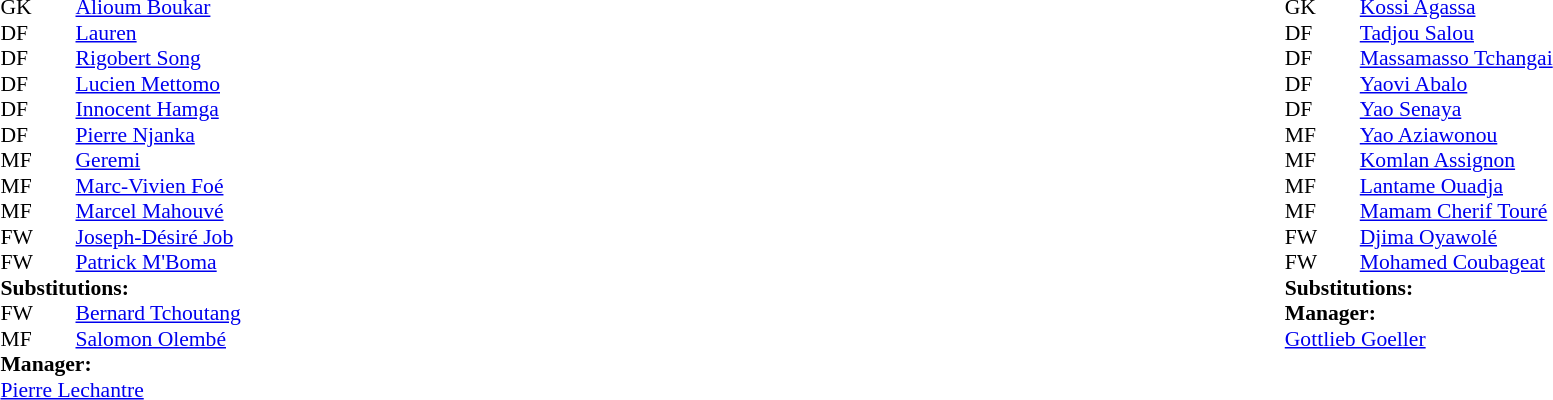<table width="100%">
<tr>
<td valign="top" width="50%"><br><table style="font-size: 90%" cellspacing="0" cellpadding="0">
<tr>
<th width="25"></th>
<th width="25"></th>
</tr>
<tr>
<td>GK</td>
<td></td>
<td><a href='#'>Alioum Boukar</a></td>
</tr>
<tr>
<td>DF</td>
<td></td>
<td><a href='#'>Lauren</a></td>
</tr>
<tr>
<td>DF</td>
<td></td>
<td><a href='#'>Rigobert Song</a></td>
</tr>
<tr>
<td>DF</td>
<td></td>
<td><a href='#'>Lucien Mettomo</a></td>
</tr>
<tr>
<td>DF</td>
<td></td>
<td><a href='#'>Innocent Hamga</a></td>
<td></td>
<td></td>
</tr>
<tr>
<td>DF</td>
<td></td>
<td><a href='#'>Pierre Njanka</a></td>
</tr>
<tr>
<td>MF</td>
<td></td>
<td><a href='#'>Geremi</a></td>
</tr>
<tr>
<td>MF</td>
<td></td>
<td><a href='#'>Marc-Vivien Foé</a></td>
</tr>
<tr>
<td>MF</td>
<td></td>
<td><a href='#'>Marcel Mahouvé</a></td>
</tr>
<tr>
<td>FW</td>
<td></td>
<td><a href='#'>Joseph-Désiré Job</a></td>
<td></td>
<td></td>
</tr>
<tr>
<td>FW</td>
<td></td>
<td><a href='#'>Patrick M'Boma</a></td>
</tr>
<tr>
<td colspan=3><strong>Substitutions:</strong></td>
</tr>
<tr>
<td>FW</td>
<td></td>
<td><a href='#'>Bernard Tchoutang</a></td>
<td></td>
<td></td>
</tr>
<tr>
<td>MF</td>
<td></td>
<td><a href='#'>Salomon Olembé</a></td>
<td></td>
<td></td>
</tr>
<tr>
<td colspan=3><strong>Manager:</strong></td>
</tr>
<tr>
<td colspan=3> <a href='#'>Pierre Lechantre</a></td>
</tr>
</table>
</td>
<td valign="top"></td>
<td valign="top" width="50%"><br><table style="font-size: 90%" cellspacing="0" cellpadding="0" align="center">
<tr>
<th width=25></th>
<th width=25></th>
</tr>
<tr>
<td>GK</td>
<td></td>
<td><a href='#'>Kossi Agassa</a></td>
</tr>
<tr>
<td>DF</td>
<td></td>
<td><a href='#'>Tadjou Salou</a></td>
</tr>
<tr>
<td>DF</td>
<td></td>
<td><a href='#'>Massamasso Tchangai</a></td>
</tr>
<tr>
<td>DF</td>
<td></td>
<td><a href='#'>Yaovi Abalo</a></td>
</tr>
<tr>
<td>DF</td>
<td></td>
<td><a href='#'>Yao Senaya</a></td>
</tr>
<tr>
<td>MF</td>
<td></td>
<td><a href='#'>Yao Aziawonou</a></td>
</tr>
<tr>
<td>MF</td>
<td></td>
<td><a href='#'>Komlan Assignon</a></td>
</tr>
<tr>
<td>MF</td>
<td></td>
<td><a href='#'>Lantame Ouadja</a></td>
</tr>
<tr>
<td>MF</td>
<td></td>
<td><a href='#'>Mamam Cherif Touré</a></td>
</tr>
<tr>
<td>FW</td>
<td></td>
<td><a href='#'>Djima Oyawolé</a></td>
</tr>
<tr>
<td>FW</td>
<td></td>
<td><a href='#'>Mohamed Coubageat</a></td>
</tr>
<tr>
<td colspan=3><strong>Substitutions:</strong></td>
</tr>
<tr>
<td colspan=3><strong>Manager:</strong></td>
</tr>
<tr>
<td colspan=3> <a href='#'>Gottlieb Goeller</a></td>
</tr>
</table>
</td>
</tr>
</table>
